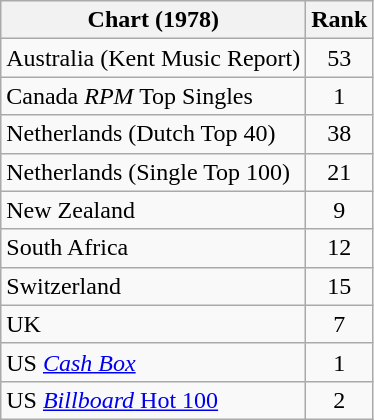<table class="wikitable sortable">
<tr>
<th>Chart (1978)</th>
<th>Rank</th>
</tr>
<tr>
<td>Australia (Kent Music Report)</td>
<td style="text-align:center;">53</td>
</tr>
<tr>
<td>Canada <em>RPM</em> Top Singles</td>
<td style="text-align:center;">1</td>
</tr>
<tr>
<td>Netherlands (Dutch Top 40)</td>
<td style="text-align:center;">38</td>
</tr>
<tr>
<td>Netherlands (Single Top 100)</td>
<td style="text-align:center;">21</td>
</tr>
<tr>
<td>New Zealand</td>
<td align="center">9</td>
</tr>
<tr>
<td>South Africa </td>
<td align="center">12</td>
</tr>
<tr>
<td>Switzerland</td>
<td align="center">15</td>
</tr>
<tr>
<td>UK</td>
<td style="text-align:center;">7</td>
</tr>
<tr>
<td>US <a href='#'><em>Cash Box</em></a></td>
<td align="center">1</td>
</tr>
<tr>
<td>US <a href='#'><em>Billboard</em> Hot 100</a></td>
<td style="text-align:center;">2</td>
</tr>
</table>
